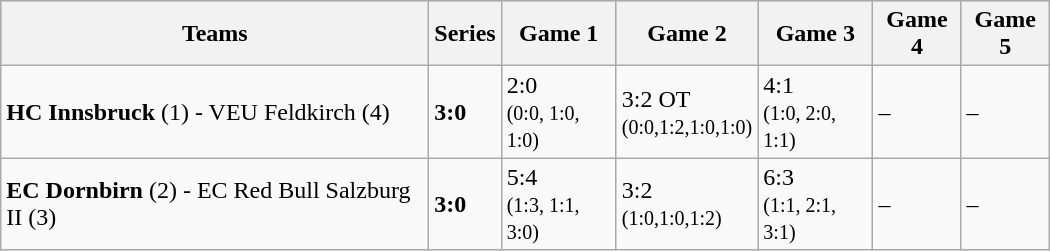<table class="wikitable" width="700px">
<tr style="background-color:#c0c0c0;">
<th>Teams</th>
<th>Series</th>
<th>Game 1</th>
<th>Game 2</th>
<th>Game 3</th>
<th>Game 4</th>
<th>Game 5</th>
</tr>
<tr>
<td><strong>HC Innsbruck</strong> (1) - VEU Feldkirch (4)</td>
<td><strong>3:0</strong></td>
<td>2:0<small><br>(0:0, 1:0, 1:0)</small></td>
<td>3:2 OT<small><br>(0:0,1:2,1:0,1:0)</small></td>
<td>4:1<small><br>(1:0, 2:0, 1:1)</small></td>
<td>–</td>
<td>–</td>
</tr>
<tr>
<td><strong>EC Dornbirn</strong> (2) - EC Red Bull Salzburg II (3)</td>
<td><strong>3:0</strong></td>
<td>5:4<small><br>(1:3, 1:1, 3:0)</small></td>
<td>3:2<small><br>(1:0,1:0,1:2)</small></td>
<td>6:3<small><br>(1:1, 2:1, 3:1)</small></td>
<td>–</td>
<td>–</td>
</tr>
</table>
